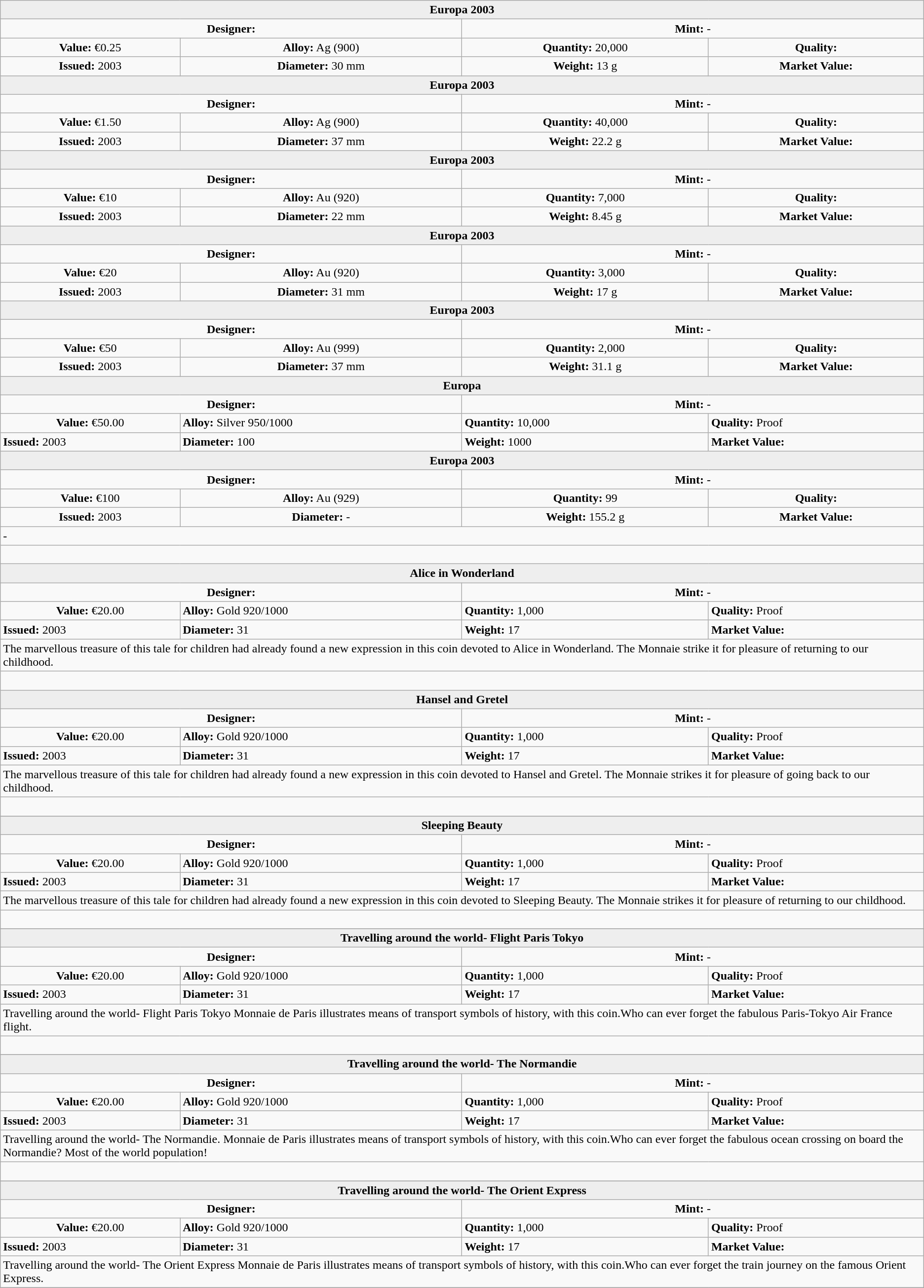<table class="wikitable">
<tr>
<th colspan="4" align=center style="background:#eeeeee;">Europa 2003</th>
</tr>
<tr>
<td colspan="2" width="50%" align=center><strong>Designer:</strong></td>
<td colspan="2" width="50%" align=center><strong>Mint:</strong> -</td>
</tr>
<tr>
<td align=center><strong>Value:</strong> €0.25</td>
<td align=center><strong>Alloy:</strong> Ag (900)</td>
<td align=center><strong>Quantity:</strong> 20,000</td>
<td align=center><strong>Quality:</strong></td>
</tr>
<tr>
<td align=center><strong>Issued:</strong> 2003</td>
<td align=center><strong>Diameter:</strong>	30 mm</td>
<td align=center><strong>Weight:</strong> 13 g</td>
<td align=center><strong>Market Value:</strong></td>
</tr>
<tr>
<th colspan="4" align=center style="background:#eeeeee;">Europa 2003</th>
</tr>
<tr>
<td colspan="2" width="50%" align=center><strong>Designer:</strong></td>
<td colspan="2" width="50%" align=center><strong>Mint:</strong> -</td>
</tr>
<tr>
<td align=center><strong>Value:</strong> €1.50</td>
<td align=center><strong>Alloy:</strong> Ag (900)</td>
<td align=center><strong>Quantity:</strong> 40,000</td>
<td align=center><strong>Quality:</strong></td>
</tr>
<tr>
<td align=center><strong>Issued:</strong> 2003</td>
<td align=center><strong>Diameter:</strong>	37 mm</td>
<td align=center><strong>Weight:</strong> 22.2 g</td>
<td align=center><strong>Market Value:</strong></td>
</tr>
<tr>
<th colspan="4" align=center style="background:#eeeeee;">Europa 2003</th>
</tr>
<tr>
<td colspan="2" width="50%" align=center><strong>Designer:</strong></td>
<td colspan="2" width="50%" align=center><strong>Mint:</strong> -</td>
</tr>
<tr>
<td align=center><strong>Value:</strong> €10</td>
<td align=center><strong>Alloy:</strong> Au (920)</td>
<td align=center><strong>Quantity:</strong> 7,000</td>
<td align=center><strong>Quality:</strong></td>
</tr>
<tr>
<td align=center><strong>Issued:</strong> 2003</td>
<td align=center><strong>Diameter:</strong>	22 mm</td>
<td align=center><strong>Weight:</strong> 8.45 g</td>
<td align=center><strong>Market Value:</strong></td>
</tr>
<tr>
<th colspan="4" align=center style="background:#eeeeee;">Europa 2003</th>
</tr>
<tr>
<td colspan="2" width="50%" align=center><strong>Designer:</strong></td>
<td colspan="2" width="50%" align=center><strong>Mint:</strong> -</td>
</tr>
<tr>
<td align=center><strong>Value:</strong> €20</td>
<td align=center><strong>Alloy:</strong> Au (920)</td>
<td align=center><strong>Quantity:</strong> 3,000</td>
<td align=center><strong>Quality:</strong></td>
</tr>
<tr>
<td align=center><strong>Issued:</strong> 2003</td>
<td align=center><strong>Diameter:</strong>	31 mm</td>
<td align=center><strong>Weight:</strong> 17 g</td>
<td align=center><strong>Market Value:</strong></td>
</tr>
<tr>
<th colspan="4" align=center style="background:#eeeeee;">Europa 2003</th>
</tr>
<tr>
<td colspan="2" width="50%" align=center><strong>Designer:</strong></td>
<td colspan="2" width="50%" align=center><strong>Mint:</strong> -</td>
</tr>
<tr>
<td align=center><strong>Value:</strong> €50</td>
<td align=center><strong>Alloy:</strong> Au (999)</td>
<td align=center><strong>Quantity:</strong> 2,000</td>
<td align=center><strong>Quality:</strong></td>
</tr>
<tr>
<td align=center><strong>Issued:</strong> 2003</td>
<td align=center><strong>Diameter:</strong>	37 mm</td>
<td align=center><strong>Weight:</strong> 31.1 g</td>
<td align=center><strong>Market Value:</strong></td>
</tr>
<tr>
<th colspan="4" align=center style="background:#eeeeee;">Europa</th>
</tr>
<tr>
<td colspan="2" width="50%" align=center><strong>Designer:</strong></td>
<td colspan="2" width="50%" align=center><strong>Mint:</strong> -</td>
</tr>
<tr>
<td align=center><strong>Value:</strong>	€50.00</td>
<td><strong>Alloy:</strong>	Silver 950/1000</td>
<td><strong>Quantity:</strong>	10,000</td>
<td><strong>Quality:</strong>	Proof</td>
</tr>
<tr>
<td><strong>Issued:</strong>	2003</td>
<td><strong>Diameter:</strong>	100</td>
<td><strong>Weight:</strong>	1000</td>
<td><strong>Market Value:</strong></td>
</tr>
<tr>
<th colspan="4" align=center style="background:#eeeeee;">Europa 2003</th>
</tr>
<tr>
<td colspan="2" width="50%" align=center><strong>Designer:</strong></td>
<td colspan="2" width="50%" align=center><strong>Mint:</strong> -</td>
</tr>
<tr>
<td align=center><strong>Value:</strong> €100</td>
<td align=center><strong>Alloy:</strong> Au (929)</td>
<td align=center><strong>Quantity:</strong> 99</td>
<td align=center><strong>Quality:</strong></td>
</tr>
<tr>
<td align=center><strong>Issued:</strong> 2003</td>
<td align=center><strong>Diameter:</strong>	-</td>
<td align=center><strong>Weight:</strong> 155.2 g</td>
<td align=center><strong>Market Value:</strong></td>
</tr>
<tr>
<td colspan="4" align=left>-</td>
</tr>
<tr>
<td colspan="4"> </td>
</tr>
<tr>
<th colspan="4" align=center style="background:#eeeeee;">Alice in Wonderland</th>
</tr>
<tr>
<td colspan="2" width="50%" align=center><strong>Designer:</strong></td>
<td colspan="2" width="50%" align=center><strong>Mint:</strong> -</td>
</tr>
<tr>
<td align=center><strong>Value:</strong>	€20.00</td>
<td><strong>Alloy:</strong>	Gold 920/1000</td>
<td><strong>Quantity:</strong>	1,000</td>
<td><strong>Quality:</strong>	Proof</td>
</tr>
<tr>
<td><strong>Issued:</strong>	2003</td>
<td><strong>Diameter:</strong>	31</td>
<td><strong>Weight:</strong>	17</td>
<td><strong>Market Value:</strong></td>
</tr>
<tr>
<td colspan="4" align=left>The marvellous treasure of this tale for children had already found a new expression in this coin devoted to Alice in Wonderland. The Monnaie strike it for pleasure of returning to our childhood.</td>
</tr>
<tr>
<td colspan="4"> </td>
</tr>
<tr>
<th colspan="4" align=center style="background:#eeeeee;">Hansel and Gretel</th>
</tr>
<tr>
<td colspan="2" width="50%" align=center><strong>Designer:</strong></td>
<td colspan="2" width="50%" align=center><strong>Mint:</strong> -</td>
</tr>
<tr>
<td align=center><strong>Value:</strong>	€20.00</td>
<td><strong>Alloy:</strong>	Gold 920/1000</td>
<td><strong>Quantity:</strong>	1,000</td>
<td><strong>Quality:</strong>	Proof</td>
</tr>
<tr>
<td><strong>Issued:</strong>	2003</td>
<td><strong>Diameter:</strong>	31</td>
<td><strong>Weight:</strong>	17</td>
<td><strong>Market Value:</strong></td>
</tr>
<tr>
<td colspan="4" align=left>The marvellous treasure of this tale for children had already found a new expression in this coin devoted to Hansel and Gretel. The Monnaie strikes it for pleasure of going back to our childhood.</td>
</tr>
<tr>
<td colspan="4"> </td>
</tr>
<tr>
</tr>
<tr>
<th colspan="4" align=center style="background:#eeeeee;">Sleeping Beauty</th>
</tr>
<tr>
<td colspan="2" width="50%" align=center><strong>Designer:</strong></td>
<td colspan="2" width="50%" align=center><strong>Mint:</strong> -</td>
</tr>
<tr>
<td align=center><strong>Value:</strong>	€20.00</td>
<td><strong>Alloy:</strong>	Gold 920/1000</td>
<td><strong>Quantity:</strong>	1,000</td>
<td><strong>Quality:</strong>	Proof</td>
</tr>
<tr>
<td><strong>Issued:</strong>	2003</td>
<td><strong>Diameter:</strong>	31</td>
<td><strong>Weight:</strong>	17</td>
<td><strong>Market Value:</strong></td>
</tr>
<tr>
<td colspan="4" align=left>The marvellous treasure of this tale for children had already found a new expression in this coin devoted to Sleeping Beauty. The Monnaie strikes it for pleasure of returning to our childhood.</td>
</tr>
<tr>
<td colspan="4"> </td>
</tr>
<tr>
</tr>
<tr>
<th colspan="4" align=center style="background:#eeeeee;">Travelling around the world- Flight Paris Tokyo</th>
</tr>
<tr>
<td colspan="2" width="50%" align=center><strong>Designer:</strong></td>
<td colspan="2" width="50%" align=center><strong>Mint:</strong> -</td>
</tr>
<tr>
<td align=center><strong>Value:</strong>	€20.00</td>
<td><strong>Alloy:</strong>	Gold 920/1000</td>
<td><strong>Quantity:</strong>	1,000</td>
<td><strong>Quality:</strong>	Proof</td>
</tr>
<tr>
<td><strong>Issued:</strong>	2003</td>
<td><strong>Diameter:</strong>	31</td>
<td><strong>Weight:</strong>	17</td>
<td><strong>Market Value:</strong></td>
</tr>
<tr>
<td colspan="4" align=left>Travelling around the world- Flight Paris Tokyo Monnaie de Paris illustrates means of transport symbols of history, with this coin.Who can ever forget the fabulous Paris-Tokyo Air France flight.</td>
</tr>
<tr>
<td colspan="4"> </td>
</tr>
<tr>
</tr>
<tr>
<th colspan="4" align=center style="background:#eeeeee;">Travelling around the world- The Normandie</th>
</tr>
<tr>
<td colspan="2" width="50%" align=center><strong>Designer:</strong></td>
<td colspan="2" width="50%" align=center><strong>Mint:</strong> -</td>
</tr>
<tr>
<td align=center><strong>Value:</strong>	€20.00</td>
<td><strong>Alloy:</strong>	Gold 920/1000</td>
<td><strong>Quantity:</strong>	1,000</td>
<td><strong>Quality:</strong>	Proof</td>
</tr>
<tr>
<td><strong>Issued:</strong>	2003</td>
<td><strong>Diameter:</strong>	31</td>
<td><strong>Weight:</strong>	17</td>
<td><strong>Market Value:</strong></td>
</tr>
<tr>
<td colspan="4" align=left>Travelling around the world- The Normandie. Monnaie de Paris illustrates means of transport symbols of history, with this coin.Who can ever forget the fabulous ocean crossing on board the Normandie?  Most of the world population!</td>
</tr>
<tr>
<td colspan="4"> </td>
</tr>
<tr>
</tr>
<tr>
<th colspan="4" align=center style="background:#eeeeee;">Travelling around the world- The Orient Express</th>
</tr>
<tr>
<td colspan="2" width="50%" align=center><strong>Designer:</strong></td>
<td colspan="2" width="50%" align=center><strong>Mint:</strong> -</td>
</tr>
<tr>
<td align=center><strong>Value:</strong>	€20.00</td>
<td><strong>Alloy:</strong>	Gold 920/1000</td>
<td><strong>Quantity:</strong>	1,000</td>
<td><strong>Quality:</strong>	Proof</td>
</tr>
<tr>
<td><strong>Issued:</strong>	2003</td>
<td><strong>Diameter:</strong>	31</td>
<td><strong>Weight:</strong>	17</td>
<td><strong>Market Value:</strong></td>
</tr>
<tr>
<td colspan="4" align=left>Travelling around the world- The Orient Express Monnaie de Paris illustrates means of transport symbols of history, with this coin.Who can ever forget the train journey on the famous Orient Express.</td>
</tr>
<tr>
</tr>
</table>
